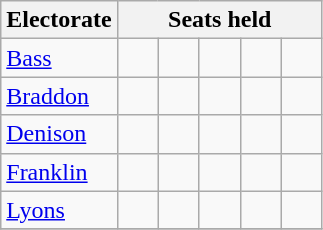<table class="wikitable">
<tr>
<th>Electorate</th>
<th colspan=5>Seats held</th>
</tr>
<tr>
<td><a href='#'>Bass</a></td>
<td width=20 > </td>
<td width=20 > </td>
<td width=20 > </td>
<td width=20 > </td>
<td width=20 > </td>
</tr>
<tr>
<td><a href='#'>Braddon</a></td>
<td width=20 > </td>
<td width=20 > </td>
<td width=20 > </td>
<td width=20 > </td>
<td width=20 > </td>
</tr>
<tr>
<td><a href='#'>Denison</a></td>
<td width=20 > </td>
<td width=20 > </td>
<td width=20 > </td>
<td width=20 > </td>
<td width=20 > </td>
</tr>
<tr>
<td><a href='#'>Franklin</a></td>
<td width=20 > </td>
<td width=20 > </td>
<td width=20 > </td>
<td width=20 > </td>
<td width=20 > </td>
</tr>
<tr>
<td><a href='#'>Lyons</a></td>
<td width=20 > </td>
<td width=20 > </td>
<td width=20 > </td>
<td width=20 > </td>
<td width=20 > </td>
</tr>
<tr>
</tr>
</table>
